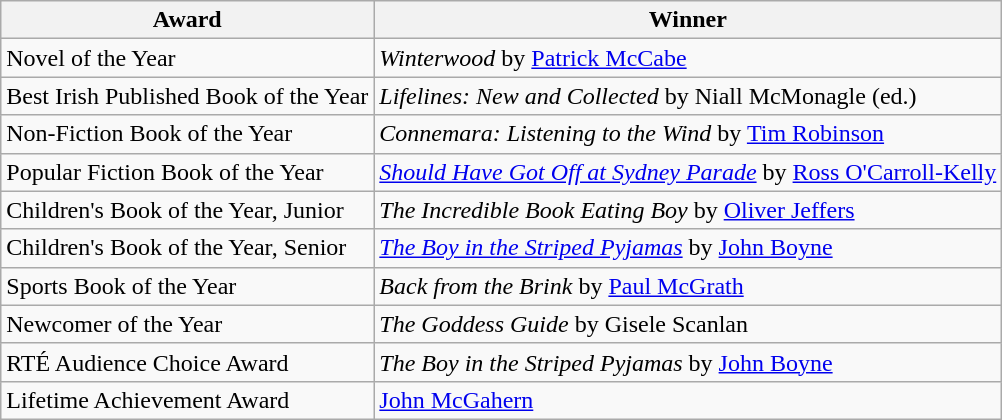<table class="wikitable">
<tr>
<th>Award</th>
<th>Winner</th>
</tr>
<tr>
<td>Novel of the Year</td>
<td><em>Winterwood</em> by <a href='#'>Patrick McCabe</a></td>
</tr>
<tr>
<td>Best Irish Published Book of the Year</td>
<td><em>Lifelines: New and Collected</em> by Niall McMonagle (ed.)</td>
</tr>
<tr>
<td>Non-Fiction Book of the Year</td>
<td><em>Connemara: Listening to the Wind</em> by <a href='#'>Tim Robinson</a></td>
</tr>
<tr>
<td>Popular Fiction Book of the Year</td>
<td><em><a href='#'>Should Have Got Off at Sydney Parade</a></em>  by <a href='#'>Ross O'Carroll-Kelly</a></td>
</tr>
<tr>
<td>Children's Book of the Year, Junior</td>
<td><em>The Incredible Book Eating Boy</em> by <a href='#'>Oliver Jeffers</a></td>
</tr>
<tr>
<td>Children's Book of the Year, Senior</td>
<td><em><a href='#'>The Boy in the Striped Pyjamas</a></em> by <a href='#'>John Boyne</a></td>
</tr>
<tr>
<td>Sports Book of the Year</td>
<td><em>Back from the Brink</em> by <a href='#'>Paul McGrath</a></td>
</tr>
<tr>
<td>Newcomer of the Year</td>
<td><em>The Goddess Guide</em> by Gisele Scanlan</td>
</tr>
<tr>
<td>RTÉ Audience Choice Award</td>
<td><em>The Boy in the Striped Pyjamas</em> by <a href='#'>John Boyne</a></td>
</tr>
<tr>
<td>Lifetime Achievement Award</td>
<td><a href='#'>John McGahern</a></td>
</tr>
</table>
